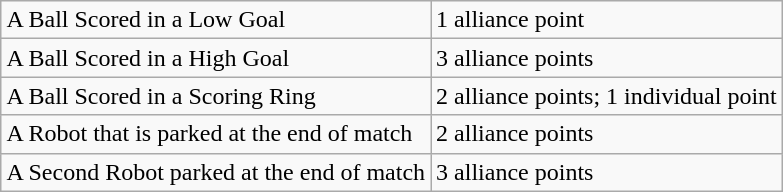<table class="wikitable" style="float:right">
<tr>
<td>A Ball Scored in a Low Goal</td>
<td>1 alliance point</td>
</tr>
<tr>
<td>A Ball Scored in a High Goal</td>
<td>3 alliance points</td>
</tr>
<tr>
<td>A Ball Scored in a Scoring Ring</td>
<td>2 alliance points; 1 individual point</td>
</tr>
<tr>
<td>A Robot that is parked at the end of match</td>
<td>2 alliance points</td>
</tr>
<tr>
<td>A Second Robot parked at the end of match</td>
<td>3 alliance points</td>
</tr>
</table>
